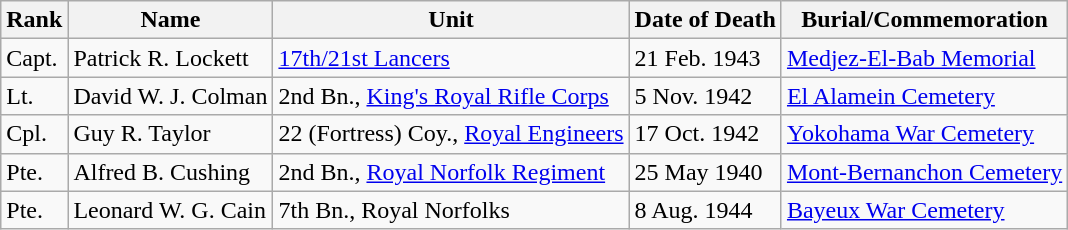<table class="wikitable">
<tr>
<th>Rank</th>
<th>Name</th>
<th>Unit</th>
<th>Date of Death</th>
<th>Burial/Commemoration</th>
</tr>
<tr>
<td>Capt.</td>
<td>Patrick R. Lockett</td>
<td><a href='#'>17th/21st Lancers</a></td>
<td>21 Feb. 1943</td>
<td><a href='#'>Medjez-El-Bab Memorial</a></td>
</tr>
<tr>
<td>Lt.</td>
<td>David W. J. Colman</td>
<td>2nd Bn., <a href='#'>King's Royal Rifle Corps</a></td>
<td>5 Nov. 1942</td>
<td><a href='#'>El Alamein Cemetery</a></td>
</tr>
<tr>
<td>Cpl.</td>
<td>Guy R. Taylor</td>
<td>22 (Fortress) Coy., <a href='#'>Royal Engineers</a></td>
<td>17 Oct. 1942</td>
<td><a href='#'>Yokohama War Cemetery</a></td>
</tr>
<tr>
<td>Pte.</td>
<td>Alfred B. Cushing</td>
<td>2nd Bn., <a href='#'>Royal Norfolk Regiment</a></td>
<td>25 May 1940</td>
<td><a href='#'>Mont-Bernanchon Cemetery</a></td>
</tr>
<tr>
<td>Pte.</td>
<td>Leonard W. G. Cain</td>
<td>7th Bn., Royal Norfolks</td>
<td>8 Aug. 1944</td>
<td><a href='#'>Bayeux War Cemetery</a></td>
</tr>
</table>
